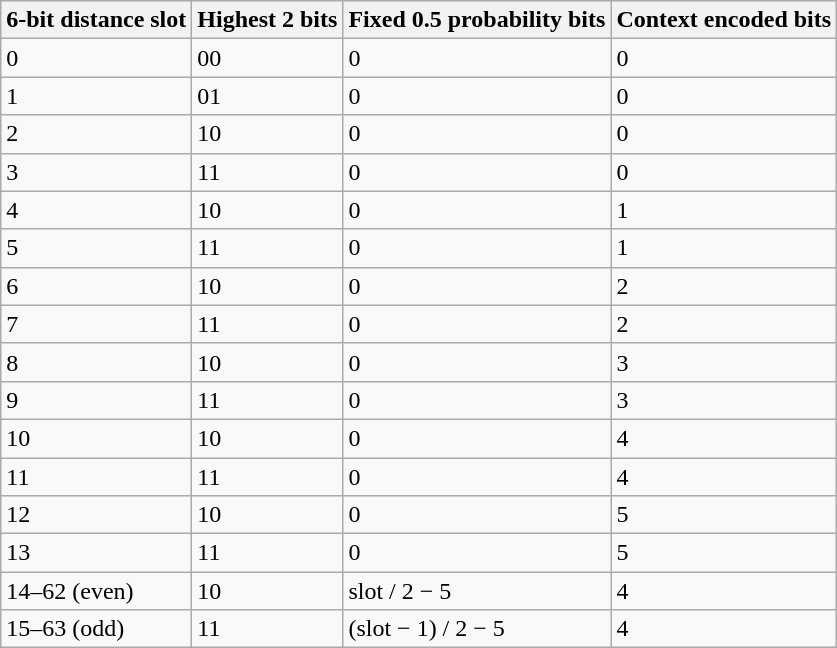<table class="wikitable defaultright">
<tr>
<th>6-bit distance slot</th>
<th>Highest 2 bits</th>
<th>Fixed 0.5 probability bits</th>
<th>Context encoded bits</th>
</tr>
<tr>
<td>0</td>
<td>00</td>
<td>0</td>
<td>0</td>
</tr>
<tr>
<td>1</td>
<td>01</td>
<td>0</td>
<td>0</td>
</tr>
<tr>
<td>2</td>
<td>10</td>
<td>0</td>
<td>0</td>
</tr>
<tr>
<td>3</td>
<td>11</td>
<td>0</td>
<td>0</td>
</tr>
<tr>
<td>4</td>
<td>10</td>
<td>0</td>
<td>1</td>
</tr>
<tr>
<td>5</td>
<td>11</td>
<td>0</td>
<td>1</td>
</tr>
<tr>
<td>6</td>
<td>10</td>
<td>0</td>
<td>2</td>
</tr>
<tr>
<td>7</td>
<td>11</td>
<td>0</td>
<td>2</td>
</tr>
<tr>
<td>8</td>
<td>10</td>
<td>0</td>
<td>3</td>
</tr>
<tr>
<td>9</td>
<td>11</td>
<td>0</td>
<td>3</td>
</tr>
<tr>
<td>10</td>
<td>10</td>
<td>0</td>
<td>4</td>
</tr>
<tr>
<td>11</td>
<td>11</td>
<td>0</td>
<td>4</td>
</tr>
<tr>
<td>12</td>
<td>10</td>
<td>0</td>
<td>5</td>
</tr>
<tr>
<td>13</td>
<td>11</td>
<td>0</td>
<td>5</td>
</tr>
<tr>
<td>14–62 (even)</td>
<td>10</td>
<td>slot / 2 − 5</td>
<td>4</td>
</tr>
<tr>
<td>15–63 (odd)</td>
<td>11</td>
<td>(slot − 1) / 2 − 5</td>
<td>4</td>
</tr>
</table>
